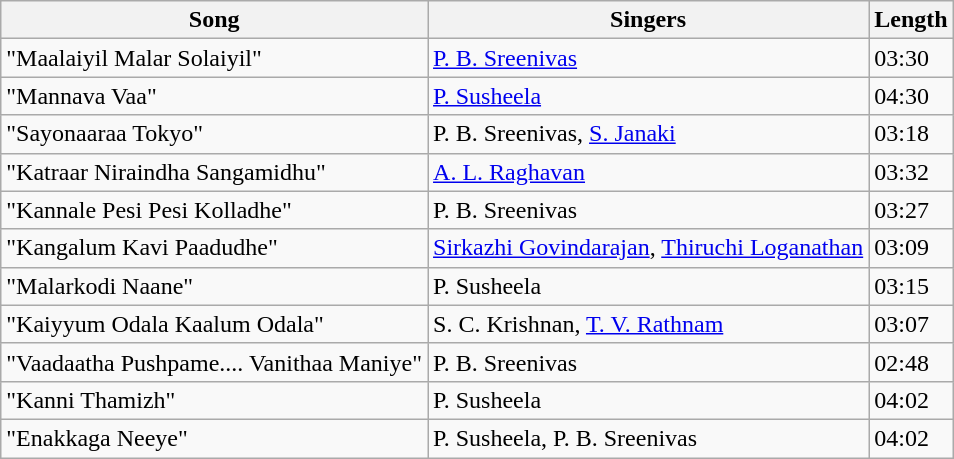<table class="wikitable" style="font-size:100%;">
<tr>
<th>Song</th>
<th>Singers</th>
<th>Length</th>
</tr>
<tr>
<td>"Maalaiyil Malar Solaiyil"</td>
<td><a href='#'>P. B. Sreenivas</a></td>
<td>03:30</td>
</tr>
<tr>
<td>"Mannava Vaa"</td>
<td><a href='#'>P. Susheela</a></td>
<td>04:30</td>
</tr>
<tr>
<td>"Sayonaaraa Tokyo"</td>
<td>P. B. Sreenivas, <a href='#'>S. Janaki</a></td>
<td>03:18</td>
</tr>
<tr>
<td>"Katraar Niraindha Sangamidhu"</td>
<td><a href='#'>A. L. Raghavan</a></td>
<td>03:32</td>
</tr>
<tr>
<td>"Kannale Pesi Pesi Kolladhe"</td>
<td>P. B. Sreenivas</td>
<td>03:27</td>
</tr>
<tr>
<td>"Kangalum Kavi Paadudhe"</td>
<td><a href='#'>Sirkazhi Govindarajan</a>, <a href='#'>Thiruchi Loganathan</a></td>
<td>03:09</td>
</tr>
<tr>
<td>"Malarkodi Naane"</td>
<td>P. Susheela</td>
<td>03:15</td>
</tr>
<tr>
<td>"Kaiyyum Odala Kaalum Odala"</td>
<td>S. C. Krishnan, <a href='#'>T. V. Rathnam</a></td>
<td>03:07</td>
</tr>
<tr>
<td>"Vaadaatha Pushpame.... Vanithaa Maniye"</td>
<td>P. B. Sreenivas</td>
<td>02:48</td>
</tr>
<tr>
<td>"Kanni Thamizh"</td>
<td>P. Susheela</td>
<td>04:02</td>
</tr>
<tr>
<td>"Enakkaga Neeye"</td>
<td>P. Susheela, P. B. Sreenivas</td>
<td>04:02</td>
</tr>
</table>
